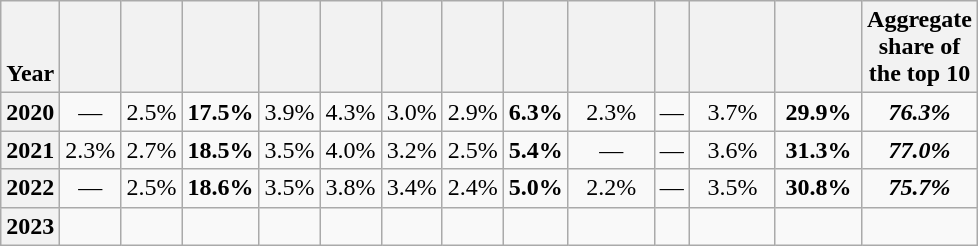<table class="wikitable sortable" style=text-align:center>
<tr style=vertical-align:top>
<th style=vertical-align:bottom>Year</th>
<th></th>
<th></th>
<th></th>
<th></th>
<th></th>
<th></th>
<th></th>
<th></th>
<th width=50></th>
<th></th>
<th width=50></th>
<th width=50></th>
<th>Aggregate<br>share of<br>the top 10</th>
</tr>
<tr>
<th>2020</th>
<td>—</td>
<td>2.5%</td>
<td><strong>17.5%</strong></td>
<td>3.9%</td>
<td>4.3%</td>
<td>3.0%</td>
<td>2.9%</td>
<td><strong>6.3%</strong></td>
<td>2.3%</td>
<td>—</td>
<td>3.7%</td>
<td><strong>29.9%</strong></td>
<td><strong><em>76.3%</em></strong></td>
</tr>
<tr>
<th>2021</th>
<td>2.3%</td>
<td>2.7%</td>
<td><strong>18.5%</strong></td>
<td>3.5%</td>
<td>4.0%</td>
<td>3.2%</td>
<td>2.5%</td>
<td><strong>5.4%</strong></td>
<td>—</td>
<td>—</td>
<td>3.6%</td>
<td><strong>31.3%</strong></td>
<td><strong><em>77.0%</em></strong></td>
</tr>
<tr>
<th>2022</th>
<td>—</td>
<td>2.5%</td>
<td><strong>18.6%</strong></td>
<td>3.5%</td>
<td>3.8%</td>
<td>3.4%</td>
<td>2.4%</td>
<td><strong>5.0%</strong></td>
<td>2.2%</td>
<td>—</td>
<td>3.5%</td>
<td><strong>30.8%</strong></td>
<td><strong><em>75.7%</em></strong></td>
</tr>
<tr>
<th>2023</th>
<td></td>
<td></td>
<td></td>
<td></td>
<td></td>
<td></td>
<td></td>
<td></td>
<td></td>
<td></td>
<td></td>
<td></td>
<td></td>
</tr>
</table>
